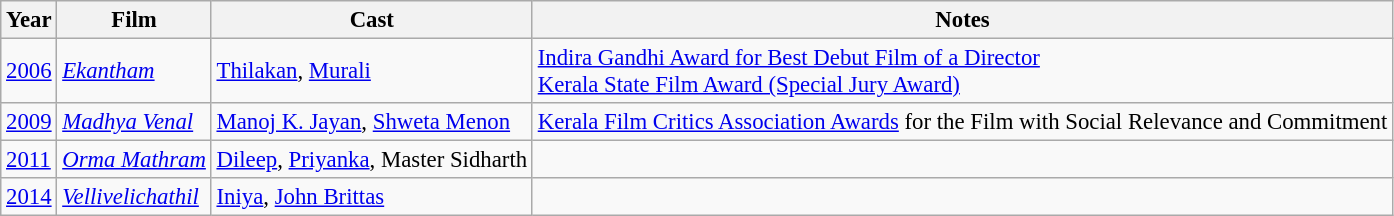<table class="wikitable" style="font-size:95%;">
<tr>
<th>Year</th>
<th>Film</th>
<th>Cast</th>
<th>Notes</th>
</tr>
<tr>
<td><a href='#'>2006</a></td>
<td><em><a href='#'>Ekantham</a></em></td>
<td><a href='#'>Thilakan</a>, <a href='#'>Murali</a></td>
<td><a href='#'>Indira Gandhi Award for Best Debut Film of a Director</a><br><a href='#'>Kerala State Film Award (Special Jury Award)</a></td>
</tr>
<tr>
<td><a href='#'>2009</a></td>
<td><em><a href='#'>Madhya Venal</a></em></td>
<td><a href='#'>Manoj K. Jayan</a>, <a href='#'>Shweta Menon</a></td>
<td><a href='#'>Kerala Film Critics Association Awards</a> for the Film with Social Relevance and Commitment</td>
</tr>
<tr>
<td><a href='#'>2011</a></td>
<td><em><a href='#'>Orma Mathram</a></em></td>
<td><a href='#'>Dileep</a>, <a href='#'>Priyanka</a>, Master Sidharth</td>
<td></td>
</tr>
<tr>
<td><a href='#'>2014</a></td>
<td><em><a href='#'>Vellivelichathil</a></em></td>
<td><a href='#'>Iniya</a>, <a href='#'>John Brittas</a></td>
<td></td>
</tr>
</table>
